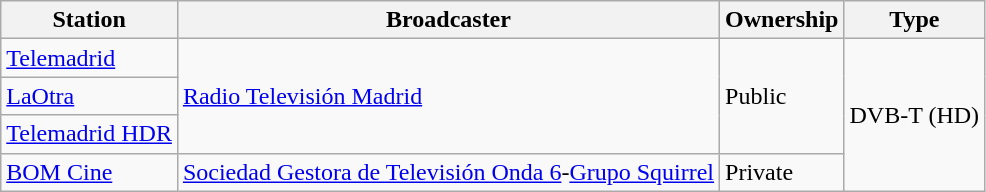<table class="wikitable">
<tr>
<th>Station</th>
<th>Broadcaster</th>
<th>Ownership</th>
<th>Type</th>
</tr>
<tr>
<td><a href='#'>Telemadrid</a></td>
<td rowspan="3"><a href='#'>Radio Televisión Madrid</a></td>
<td rowspan="3">Public</td>
<td rowspan="4">DVB-T (HD)</td>
</tr>
<tr>
<td><a href='#'>LaOtra</a></td>
</tr>
<tr>
<td><a href='#'>Telemadrid HDR</a></td>
</tr>
<tr>
<td><a href='#'>BOM Cine</a></td>
<td><a href='#'>Sociedad Gestora de Televisión Onda 6</a>-<a href='#'>Grupo Squirrel</a></td>
<td>Private</td>
</tr>
</table>
